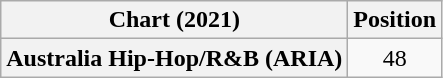<table class="wikitable plainrowheaders" style="text-align:center">
<tr>
<th scope="col">Chart (2021)</th>
<th scope="col">Position</th>
</tr>
<tr>
<th scope="row">Australia Hip-Hop/R&B (ARIA)</th>
<td>48</td>
</tr>
</table>
